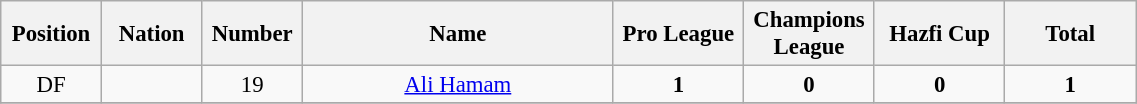<table class="wikitable" style="font-size: 95%; text-align: center;">
<tr>
<th width=60>Position</th>
<th width=60>Nation</th>
<th width=60>Number</th>
<th width=200>Name</th>
<th width=80>Pro League</th>
<th width=80>Champions League</th>
<th width=80>Hazfi Cup</th>
<th width=80>Total</th>
</tr>
<tr>
<td>DF</td>
<td></td>
<td>19</td>
<td><a href='#'>Ali Hamam</a></td>
<td><strong>1</strong></td>
<td><strong>0</strong></td>
<td><strong>0</strong></td>
<td><strong>1</strong></td>
</tr>
<tr>
</tr>
</table>
